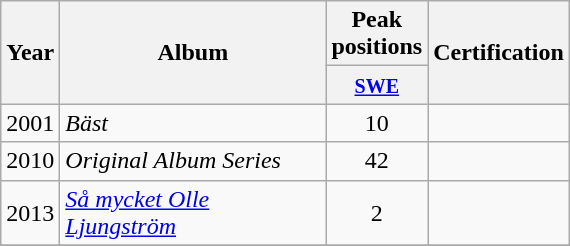<table class="wikitable">
<tr>
<th align="center" rowspan="2" width="10">Year</th>
<th align="center" rowspan="2" width="170">Album</th>
<th align="center" colspan="1" width="30">Peak positions</th>
<th align="center" rowspan="2" width="60">Certification</th>
</tr>
<tr>
<th width="20"><small><a href='#'>SWE</a></small><br></th>
</tr>
<tr>
<td align="center" rowspan="1">2001</td>
<td><em>Bäst</em></td>
<td align="center">10</td>
<td align="center"></td>
</tr>
<tr>
<td align="center" rowspan="1">2010</td>
<td><em>Original Album Series</em></td>
<td align="center">42</td>
<td align="center"></td>
</tr>
<tr>
<td align="center" rowspan="1">2013</td>
<td><em><a href='#'>Så mycket Olle Ljungström</a></em></td>
<td align="center">2</td>
<td align="center"></td>
</tr>
<tr>
</tr>
</table>
